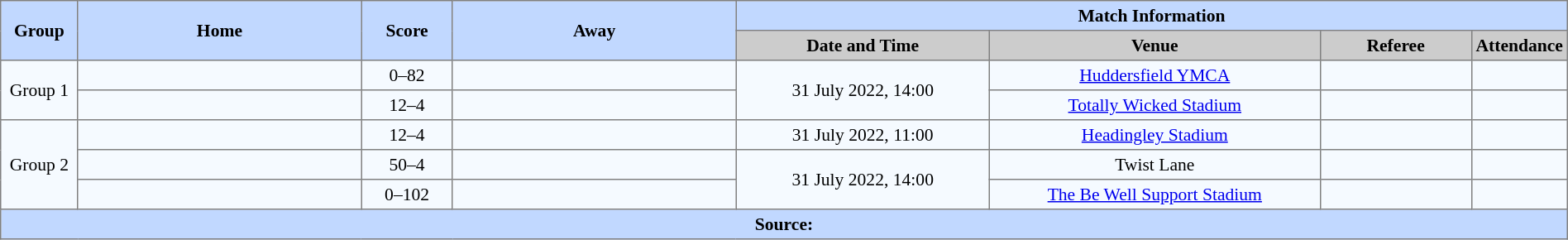<table border=1 style="border-collapse:collapse; font-size:90%; text-align:center;" cellpadding=3 cellspacing=0 width=100%>
<tr style="background:#c1d8ff;">
<th scope="col" rowspan=2 width=5%>Group</th>
<th scope="col" rowspan=2 width=19%>Home</th>
<th scope="col" rowspan=2 width=6%>Score</th>
<th scope="col" rowspan=2 width=19%>Away</th>
<th colspan=4>Match Information</th>
</tr>
<tr style="background:#cccccc;">
<th scope="col" width=17%>Date and Time</th>
<th scope="col" width=22%>Venue</th>
<th scope="col" width=10%>Referee</th>
<th scope="col" width=7%>Attendance</th>
</tr>
<tr style="background:#f5faff;">
<td rowspan=2>Group 1</td>
<td></td>
<td>0–82</td>
<td></td>
<td Rowspan=2>31 July 2022, 14:00</td>
<td><a href='#'>Huddersfield YMCA</a></td>
<td></td>
<td></td>
</tr>
<tr style="background:#f5faff;">
<td></td>
<td>12–4</td>
<td></td>
<td><a href='#'>Totally Wicked Stadium</a></td>
<td></td>
<td></td>
</tr>
<tr style="background:#f5faff;">
<td rowspan=3>Group 2</td>
<td></td>
<td>12–4</td>
<td></td>
<td>31 July 2022, 11:00</td>
<td><a href='#'>Headingley Stadium</a></td>
<td></td>
<td></td>
</tr>
<tr style="background:#f5faff;">
<td></td>
<td>50–4</td>
<td></td>
<td Rowspan=2>31 July 2022, 14:00</td>
<td>Twist Lane</td>
<td></td>
<td></td>
</tr>
<tr style="background:#f5faff;">
<td></td>
<td>0–102</td>
<td></td>
<td><a href='#'>The Be Well Support Stadium</a></td>
<td></td>
<td></td>
</tr>
<tr style="background:#c1d8ff;">
<th colspan=8>Source:</th>
</tr>
</table>
